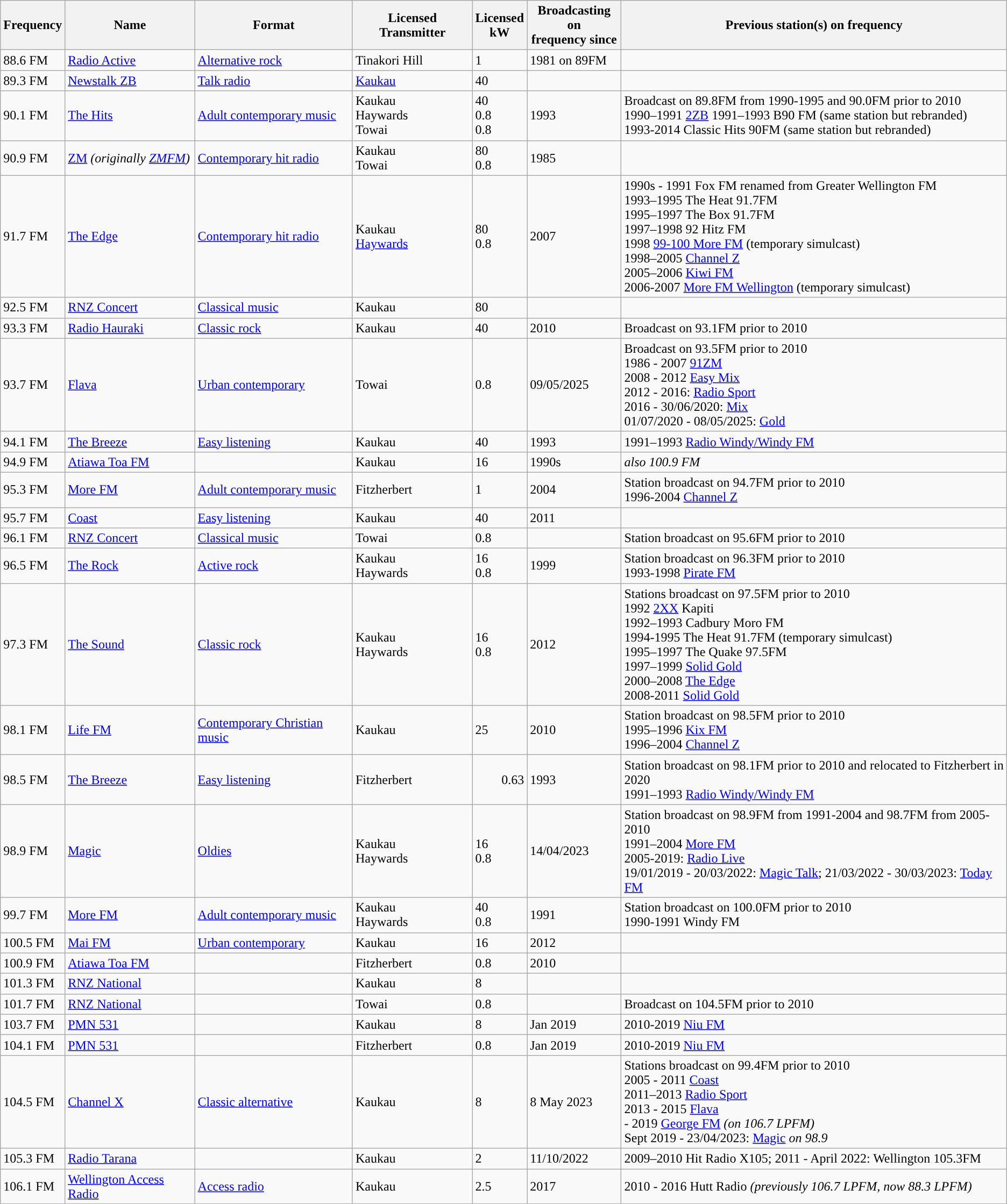<table class="wikitable sortable defaultleft col5right">
<tr>
<th>Frequency</th>
<th>Name</th>
<th>Format</th>
<th>Licensed Transmitter</th>
<th>Licensed<br>kW</th>
<th>Broadcasting on<br>frequency since</th>
<th>Previous station(s) on frequency</th>
</tr>
<tr>
<td>88.6 FM</td>
<td><a href='#'>Radio Active</a></td>
<td><a href='#'>Alternative rock</a></td>
<td>Tinakori Hill</td>
<td>1</td>
<td>1981 on 89FM</td>
<td></td>
</tr>
<tr>
<td>89.3 FM</td>
<td><a href='#'>Newstalk ZB</a></td>
<td><a href='#'>Talk radio</a></td>
<td><a href='#'>Kaukau</a></td>
<td>40</td>
<td></td>
<td></td>
</tr>
<tr>
<td>90.1 FM</td>
<td><a href='#'>The Hits</a></td>
<td><a href='#'>Adult contemporary music</a></td>
<td>Kaukau <br> Haywards <br> Towai</td>
<td>40 <br> 0.8 <br> 0.8</td>
<td>1993</td>
<td>Broadcast on 89.8FM from 1990-1995 and 90.0FM prior to 2010<br>1990–1991 <a href='#'>2ZB</a> 1991–1993 B90 FM  (same station but rebranded)<br> 1993-2014 Classic Hits 90FM (same station but rebranded)</td>
</tr>
<tr>
<td>90.9 FM</td>
<td><a href='#'>ZM</a> <em>(originally <a href='#'>ZMFM</a>)</em></td>
<td><a href='#'>Contemporary hit radio</a></td>
<td>Kaukau<br>Towai</td>
<td>80 <br> 0.8</td>
<td>1985</td>
<td></td>
</tr>
<tr>
<td>91.7 FM</td>
<td><a href='#'>The Edge</a></td>
<td><a href='#'>Contemporary hit radio</a></td>
<td>Kaukau<br><a href='#'>Haywards</a></td>
<td>80 <br> 0.8</td>
<td>2007</td>
<td>1990s - 1991 Fox FM renamed from Greater Wellington FM <br> 1993–1995 The Heat 91.7FM <br> 1995–1997 The Box 91.7FM <br> 1997–1998 92 Hitz FM <br> 1998 <a href='#'>99-100 More FM</a> (temporary simulcast) <br>1998–2005 <a href='#'>Channel Z</a> <br> 2005–2006 <a href='#'>Kiwi FM</a> <br> 2006-2007 <a href='#'>More FM Wellington</a> (temporary simulcast)</td>
</tr>
<tr>
<td>92.5 FM</td>
<td><a href='#'>RNZ Concert</a></td>
<td><a href='#'>Classical music</a></td>
<td>Kaukau</td>
<td>80</td>
<td></td>
<td></td>
</tr>
<tr>
<td>93.3 FM</td>
<td><a href='#'>Radio Hauraki</a></td>
<td><a href='#'>Classic rock</a></td>
<td>Kaukau</td>
<td>40</td>
<td>2010</td>
<td>Broadcast on 93.1FM prior to 2010</td>
</tr>
<tr>
<td>93.7 FM</td>
<td><a href='#'>Flava</a></td>
<td><a href='#'>Urban contemporary</a></td>
<td>Towai</td>
<td>0.8</td>
<td>09/05/2025</td>
<td>Broadcast on 93.5FM prior to 2010 <br> 1986 - 2007 <a href='#'>91ZM</a> <br> 2008 - 2012 <a href='#'>Easy Mix</a> <br> 2012 - 2016: <a href='#'>Radio Sport</a> <br> 2016 - 30/06/2020: <a href='#'>Mix</a> <br> 01/07/2020 - 08/05/2025: <a href='#'>Gold</a></td>
</tr>
<tr>
<td>94.1 FM</td>
<td><a href='#'>The Breeze</a></td>
<td><a href='#'>Easy listening</a></td>
<td>Kaukau</td>
<td>40</td>
<td>1993</td>
<td>1991–1993 <a href='#'>Radio Windy/Windy FM</a></td>
</tr>
<tr>
<td>94.9 FM</td>
<td><a href='#'>Atiawa Toa FM</a></td>
<td></td>
<td>Kaukau</td>
<td>16</td>
<td>1990s</td>
<td><em>also 100.9 FM</em></td>
</tr>
<tr>
<td>95.3 FM</td>
<td><a href='#'>More FM</a></td>
<td><a href='#'>Adult contemporary music</a></td>
<td>Fitzherbert</td>
<td>1</td>
<td>2004</td>
<td>Station broadcast on 94.7FM prior to 2010 <br> 1996-2004 <a href='#'>Channel Z</a></td>
</tr>
<tr>
<td>95.7 FM</td>
<td><a href='#'>Coast</a></td>
<td><a href='#'>Easy listening</a></td>
<td>Kaukau</td>
<td>40</td>
<td>2011</td>
<td></td>
</tr>
<tr>
<td>96.1 FM</td>
<td><a href='#'>RNZ Concert</a></td>
<td><a href='#'>Classical music</a></td>
<td>Towai</td>
<td>0.8</td>
<td></td>
<td>Station broadcast on 95.6FM prior to 2010</td>
</tr>
<tr>
<td>96.5 FM</td>
<td><a href='#'>The Rock</a></td>
<td><a href='#'>Active rock</a></td>
<td>Kaukau<br>Haywards</td>
<td>16 <br> 0.8</td>
<td>1999</td>
<td>Station broadcast on 96.3FM prior to 2010 <br> 1993-1998 <a href='#'>Pirate FM</a></td>
</tr>
<tr>
<td>97.3 FM</td>
<td><a href='#'>The Sound</a></td>
<td><a href='#'>Classic rock</a></td>
<td>Kaukau<br>Haywards</td>
<td>16 <br> 0.8</td>
<td>2012</td>
<td>Stations broadcast on 97.5FM prior to 2010<br> 1992 <a href='#'>2XX</a> Kapiti <br> 1992–1993 Cadbury Moro FM <br> 1994-1995 The Heat 91.7FM (temporary simulcast) <br>1995–1997 The Quake 97.5FM <br> 1997–1999 <a href='#'>Solid Gold</a> <br> 2000–2008 <a href='#'>The Edge</a> <br> 2008-2011 <a href='#'>Solid Gold</a></td>
</tr>
<tr>
<td>98.1 FM</td>
<td><a href='#'>Life FM</a></td>
<td><a href='#'>Contemporary Christian music</a></td>
<td>Kaukau</td>
<td>25</td>
<td>2010</td>
<td>Station broadcast on 98.5FM prior to 2010 <br> 1995–1996 <a href='#'>Kix FM</a> <br> 1996–2004 <a href='#'>Channel Z</a></td>
</tr>
<tr>
<td>98.5 FM</td>
<td><a href='#'>The Breeze</a></td>
<td><a href='#'>Easy listening</a></td>
<td>Fitzherbert</td>
<td style="text-align: right;">0.63</td>
<td>1993</td>
<td>Station broadcast on 98.1FM prior to 2010 and relocated to Fitzherbert in 2020 <br> 1991–1993 <a href='#'>Radio Windy/Windy FM</a></td>
</tr>
<tr>
<td>98.9 FM</td>
<td><a href='#'>Magic</a></td>
<td><a href='#'>Oldies</a></td>
<td>Kaukau<br>Haywards</td>
<td>16 <br> 0.8</td>
<td>14/04/2023</td>
<td>Station broadcast on 98.9FM from 1991-2004 and 98.7FM from 2005-2010 <br> 1991–2004 <a href='#'>More FM</a> <br> 2005-2019: <a href='#'>Radio Live</a> <br> 19/01/2019 - 20/03/2022: <a href='#'>Magic Talk</a>; 21/03/2022 - 30/03/2023: <a href='#'>Today FM</a></td>
</tr>
<tr>
<td>99.7 FM</td>
<td><a href='#'>More FM</a></td>
<td><a href='#'>Adult contemporary music</a></td>
<td>Kaukau<br>Haywards</td>
<td>40 <br> 0.8</td>
<td>1991</td>
<td>Station broadcast on 100.0FM prior to 2010 <br> 1990-1991 Windy FM</td>
</tr>
<tr>
<td>100.5 FM</td>
<td><a href='#'>Mai FM</a></td>
<td><a href='#'>Urban contemporary</a></td>
<td>Kaukau</td>
<td>16</td>
<td>2012</td>
<td></td>
</tr>
<tr>
<td>100.9 FM</td>
<td><a href='#'>Atiawa Toa FM</a></td>
<td></td>
<td>Fitzherbert</td>
<td>0.8</td>
<td>2010</td>
<td></td>
</tr>
<tr>
<td>101.3 FM</td>
<td><a href='#'>RNZ National</a></td>
<td></td>
<td>Kaukau</td>
<td>8</td>
<td></td>
<td></td>
</tr>
<tr>
<td>101.7 FM</td>
<td><a href='#'>RNZ National</a></td>
<td></td>
<td>Towai</td>
<td>0.8</td>
<td></td>
<td>Broadcast on 104.5FM prior to 2010</td>
</tr>
<tr>
<td>103.7 FM</td>
<td><a href='#'>PMN 531</a></td>
<td></td>
<td>Kaukau</td>
<td>8</td>
<td>Jan 2019</td>
<td>2010-2019 <a href='#'>Niu FM</a></td>
</tr>
<tr>
<td>104.1 FM</td>
<td><a href='#'>PMN 531</a></td>
<td></td>
<td>Fitzherbert</td>
<td>0.8</td>
<td>Jan 2019</td>
<td>2010-2019 <a href='#'>Niu FM</a></td>
</tr>
<tr>
<td>104.5 FM</td>
<td><a href='#'>Channel X</a></td>
<td><a href='#'>Classic alternative</a></td>
<td>Kaukau</td>
<td>8</td>
<td>8 May 2023</td>
<td>Stations broadcast on 99.4FM prior to 2010 <br> 2005 - 2011 <a href='#'>Coast</a> <br> 2011–2013 <a href='#'>Radio Sport</a> <br> 2013 - 2015 <a href='#'>Flava</a> <br> - 2019 <a href='#'>George FM</a> <em>(on 106.7 LPFM)</em> <br> Sept 2019 - 23/04/2023: <a href='#'>Magic</a> <em>on 98.9</em></td>
</tr>
<tr>
<td>105.3 FM</td>
<td><a href='#'>Radio Tarana</a></td>
<td></td>
<td>Kaukau</td>
<td>2</td>
<td>11/10/2022</td>
<td>2009–2010 Hit Radio X105; 2011 - April 2022: Wellington 105.3FM</td>
</tr>
<tr>
<td>106.1 FM</td>
<td><a href='#'>Wellington Access Radio</a></td>
<td><a href='#'>Access radio</a></td>
<td>Kaukau</td>
<td>2.5</td>
<td>2017</td>
<td>2010 - 2016 Hutt Radio <em>(previously 106.7 LPFM, now 88.3 LPFM)</em></td>
</tr>
</table>
